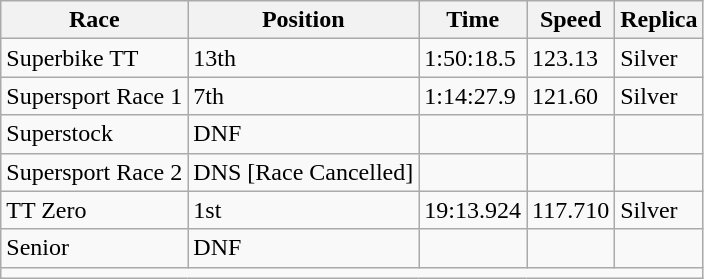<table class="wikitable">
<tr>
<th>Race</th>
<th>Position</th>
<th>Time</th>
<th>Speed</th>
<th>Replica</th>
</tr>
<tr>
<td>Superbike TT</td>
<td>13th</td>
<td>1:50:18.5</td>
<td>123.13</td>
<td>Silver</td>
</tr>
<tr>
<td>Supersport Race 1</td>
<td>7th</td>
<td>1:14:27.9</td>
<td>121.60</td>
<td>Silver</td>
</tr>
<tr>
<td>Superstock</td>
<td>DNF</td>
<td></td>
<td></td>
<td></td>
</tr>
<tr>
<td>Supersport Race 2</td>
<td>DNS [Race Cancelled]</td>
<td></td>
<td></td>
<td></td>
</tr>
<tr>
<td>TT Zero</td>
<td>1st</td>
<td>19:13.924</td>
<td>117.710</td>
<td>Silver</td>
</tr>
<tr>
<td>Senior</td>
<td>DNF</td>
<td></td>
<td></td>
<td></td>
</tr>
<tr>
<td colspan=5></td>
</tr>
</table>
